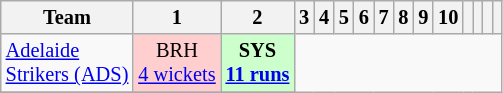<table class="wikitable" style="font-size:85%; text-align:center;">
<tr>
<th>Team</th>
<th>1</th>
<th>2</th>
<th>3</th>
<th>4</th>
<th>5</th>
<th>6</th>
<th>7</th>
<th>8</th>
<th>9</th>
<th>10</th>
<th></th>
<th></th>
<th></th>
<th></th>
</tr>
<tr>
<td align="left"><a href='#'>Adelaide<br>Strikers (ADS)</a></td>
<td style="background:#ffcfcf;">BRH<br><a href='#'>4 wickets</a></td>
<td style="background:#cfc;"><strong>SYS<br><a href='#'>11 runs</a></strong></td>
</tr>
<tr>
</tr>
</table>
